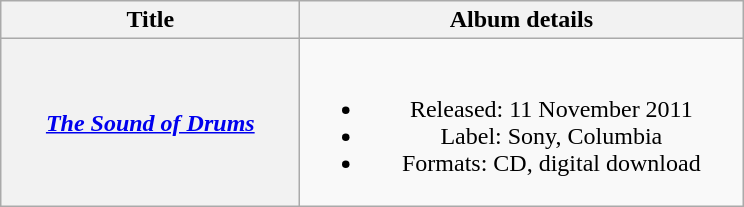<table class="wikitable plainrowheaders" style="text-align:center;">
<tr>
<th scope="col" style="width:12em;">Title</th>
<th scope="col" style="width:18em;">Album details</th>
</tr>
<tr>
<th scope="row"><em><a href='#'>The Sound of Drums</a></em></th>
<td><br><ul><li>Released: 11 November 2011</li><li>Label: Sony, Columbia</li><li>Formats: CD, digital download</li></ul></td>
</tr>
</table>
